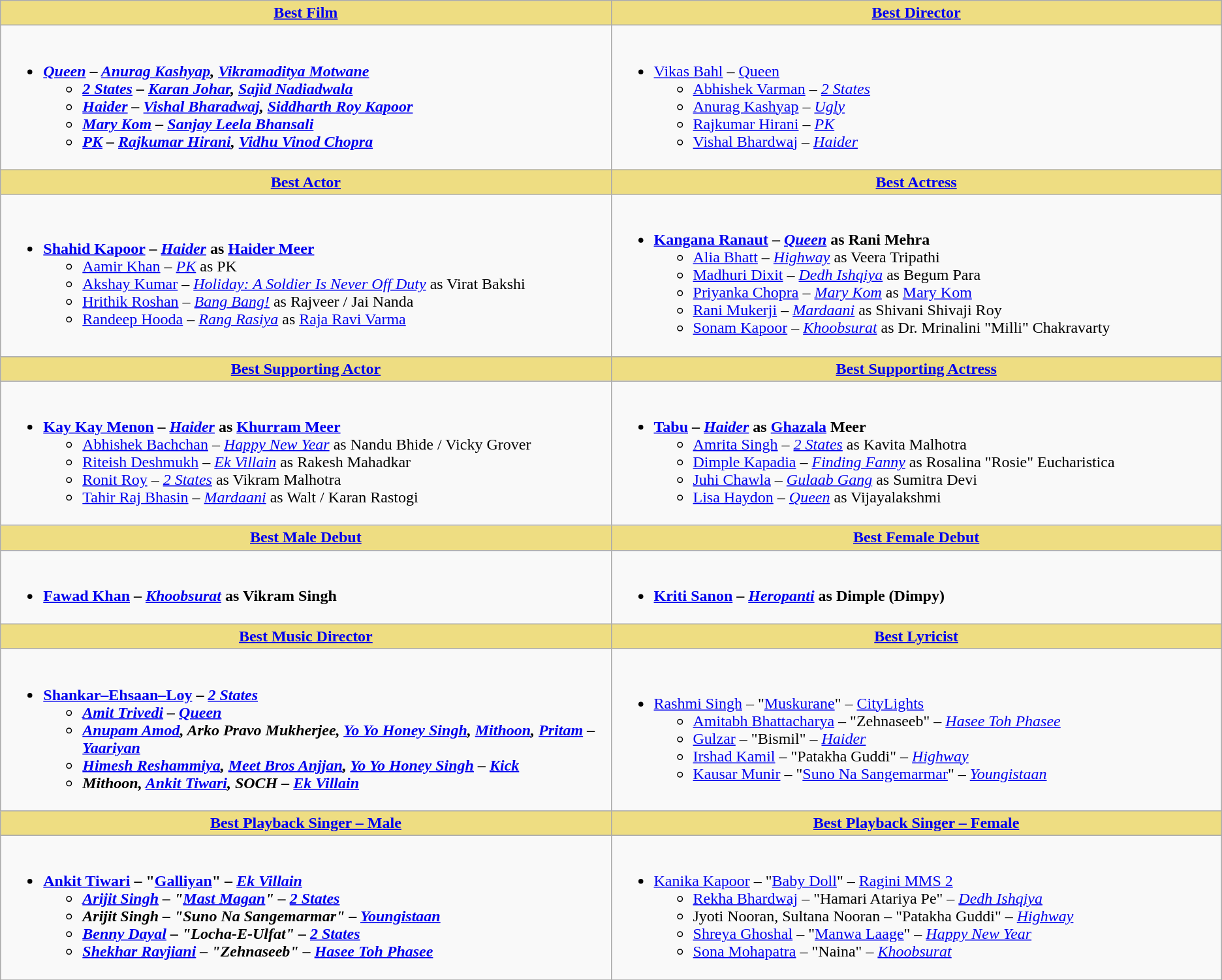<table class="wikitable">
<tr>
<th style="background:#EEDD82; width:50%;"><a href='#'>Best Film</a></th>
<th style="background:#EEDD82; width:50%;"><a href='#'>Best Director</a></th>
</tr>
<tr>
<td valign="top"><br><ul><li><strong><em><a href='#'>Queen</a><em> – <a href='#'>Anurag Kashyap</a>, <a href='#'>Vikramaditya Motwane</a><strong><ul><li></em><a href='#'>2 States</a><em> – <a href='#'>Karan Johar</a>, <a href='#'>Sajid Nadiadwala</a></li><li></em><a href='#'>Haider</a><em> – <a href='#'>Vishal Bharadwaj</a>, <a href='#'>Siddharth Roy Kapoor</a></li><li></em><a href='#'>Mary Kom</a><em> – <a href='#'>Sanjay Leela Bhansali</a></li><li></em><a href='#'>PK</a><em> – <a href='#'>Rajkumar Hirani</a>, <a href='#'>Vidhu Vinod Chopra</a></li></ul></li></ul></td>
<td valign="top"><br><ul><li></strong><a href='#'>Vikas Bahl</a> – </em><a href='#'>Queen</a></em></strong><ul><li><a href='#'>Abhishek Varman</a> – <em><a href='#'>2 States</a></em></li><li><a href='#'>Anurag Kashyap</a> – <em><a href='#'>Ugly</a></em></li><li><a href='#'>Rajkumar Hirani</a> – <em><a href='#'>PK</a></em></li><li><a href='#'>Vishal Bhardwaj</a> – <em><a href='#'>Haider</a></em></li></ul></li></ul></td>
</tr>
<tr>
<th style="background:#EEDD82;"><a href='#'>Best Actor</a></th>
<th style="background:#EEDD82;"><a href='#'>Best Actress</a></th>
</tr>
<tr>
<td><br><ul><li><strong><a href='#'>Shahid Kapoor</a> – <em><a href='#'>Haider</a></em> as <a href='#'>Haider Meer</a></strong><ul><li><a href='#'>Aamir Khan</a> – <em><a href='#'>PK</a></em> as PK</li><li><a href='#'>Akshay Kumar</a> – <em><a href='#'>Holiday: A Soldier Is Never Off Duty</a></em> as Virat Bakshi</li><li><a href='#'>Hrithik Roshan</a> – <em><a href='#'>Bang Bang!</a></em> as Rajveer / Jai Nanda</li><li><a href='#'>Randeep Hooda</a> – <em><a href='#'>Rang Rasiya</a></em> as <a href='#'>Raja Ravi Varma</a></li></ul></li></ul></td>
<td><br><ul><li><strong><a href='#'>Kangana Ranaut</a> – <em><a href='#'>Queen</a></em> as Rani Mehra</strong><ul><li><a href='#'>Alia Bhatt</a> – <em><a href='#'>Highway</a></em> as Veera Tripathi</li><li><a href='#'>Madhuri Dixit</a> – <em><a href='#'>Dedh Ishqiya</a></em> as Begum Para</li><li><a href='#'>Priyanka Chopra</a> – <em><a href='#'>Mary Kom</a></em> as <a href='#'>Mary Kom</a></li><li><a href='#'>Rani Mukerji</a> – <em><a href='#'>Mardaani</a></em> as Shivani Shivaji Roy</li><li><a href='#'>Sonam Kapoor</a> – <em><a href='#'>Khoobsurat</a></em> as Dr. Mrinalini "Milli" Chakravarty</li></ul></li></ul></td>
</tr>
<tr>
<th style="background:#EEDD82;"><a href='#'>Best Supporting Actor</a></th>
<th style="background:#EEDD82;"><a href='#'>Best Supporting Actress</a></th>
</tr>
<tr>
<td><br><ul><li><strong><a href='#'>Kay Kay Menon</a> – <em><a href='#'>Haider</a></em> as <a href='#'>Khurram Meer</a></strong><ul><li><a href='#'>Abhishek Bachchan</a> – <em><a href='#'>Happy New Year</a></em> as Nandu Bhide / Vicky Grover</li><li><a href='#'>Riteish Deshmukh</a> – <em><a href='#'>Ek Villain</a></em> as Rakesh Mahadkar</li><li><a href='#'>Ronit Roy</a> – <em><a href='#'>2 States</a></em> as Vikram Malhotra</li><li><a href='#'>Tahir Raj Bhasin</a> – <em><a href='#'>Mardaani</a></em> as Walt / Karan Rastogi</li></ul></li></ul></td>
<td><br><ul><li><strong><a href='#'>Tabu</a> – <em><a href='#'>Haider</a></em> as <a href='#'>Ghazala</a> Meer</strong><ul><li><a href='#'>Amrita Singh</a> – <em><a href='#'>2 States</a></em> as Kavita Malhotra</li><li><a href='#'>Dimple Kapadia</a> – <em><a href='#'>Finding Fanny</a></em> as Rosalina "Rosie" Eucharistica</li><li><a href='#'>Juhi Chawla</a> – <em><a href='#'>Gulaab Gang</a></em> as Sumitra Devi</li><li><a href='#'>Lisa Haydon</a> – <em><a href='#'>Queen</a></em> as Vijayalakshmi</li></ul></li></ul></td>
</tr>
<tr>
<th style="background:#EEDD82;"><a href='#'>Best Male Debut</a></th>
<th style="background:#EEDD82;"><a href='#'>Best Female Debut</a></th>
</tr>
<tr>
<td><br><ul><li><strong><a href='#'>Fawad Khan</a> – <em><a href='#'>Khoobsurat</a></em> as Vikram Singh</strong></li></ul></td>
<td><br><ul><li><strong><a href='#'>Kriti Sanon</a>  – <em><a href='#'>Heropanti</a></em> as Dimple (Dimpy)</strong></li></ul></td>
</tr>
<tr>
<th style="background:#EEDD82;"><a href='#'>Best Music Director</a></th>
<th style="background:#EEDD82;"><a href='#'>Best Lyricist</a></th>
</tr>
<tr>
<td><br><ul><li><strong><a href='#'>Shankar–Ehsaan–Loy</a> – <em><a href='#'>2 States</a><strong><em><ul><li><a href='#'>Amit Trivedi</a> – </em><a href='#'>Queen</a><em></li><li><a href='#'>Anupam Amod</a>, Arko Pravo Mukherjee, <a href='#'>Yo Yo Honey Singh</a>, <a href='#'>Mithoon</a>, <a href='#'>Pritam</a> – </em><a href='#'>Yaariyan</a><em></li><li><a href='#'>Himesh Reshammiya</a>, <a href='#'>Meet Bros Anjjan</a>, <a href='#'>Yo Yo Honey Singh</a> – </em><a href='#'>Kick</a><em></li><li>Mithoon, <a href='#'>Ankit Tiwari</a>, SOCH – </em><a href='#'>Ek Villain</a><em></li></ul></li></ul></td>
<td><br><ul><li></strong><a href='#'>Rashmi Singh</a> – "<a href='#'>Muskurane</a>" – </em><a href='#'>CityLights</a></em></strong><ul><li><a href='#'>Amitabh Bhattacharya</a> – "Zehnaseeb" – <em><a href='#'>Hasee Toh Phasee</a></em></li><li><a href='#'>Gulzar</a> – "Bismil" – <em><a href='#'>Haider</a></em></li><li><a href='#'>Irshad Kamil</a> – "Patakha Guddi" – <em><a href='#'>Highway</a></em></li><li><a href='#'>Kausar Munir</a> – "<a href='#'>Suno Na Sangemarmar</a>" – <em><a href='#'>Youngistaan</a></em></li></ul></li></ul></td>
</tr>
<tr>
<th style="background:#EEDD82;"><a href='#'>Best Playback Singer – Male</a></th>
<th style="background:#EEDD82;"><a href='#'>Best Playback Singer – Female</a></th>
</tr>
<tr>
<td><br><ul><li><strong><a href='#'>Ankit Tiwari</a> – "<a href='#'>Galliyan</a>" – <em><a href='#'>Ek Villain</a><strong><em><ul><li><a href='#'>Arijit Singh</a> – "<a href='#'>Mast Magan</a>" – </em><a href='#'>2 States</a><em></li><li>Arijit Singh – "Suno Na Sangemarmar" – </em><a href='#'>Youngistaan</a><em></li><li><a href='#'>Benny Dayal</a> – "Locha-E-Ulfat" – </em><a href='#'>2 States</a><em></li><li><a href='#'>Shekhar Ravjiani</a> – "Zehnaseeb" – </em><a href='#'>Hasee Toh Phasee</a><em></li></ul></li></ul></td>
<td><br><ul><li></strong><a href='#'>Kanika Kapoor</a> – "<a href='#'>Baby Doll</a>" – </em><a href='#'>Ragini MMS 2</a></em></strong><ul><li><a href='#'>Rekha Bhardwaj</a> – "Hamari Atariya Pe" – <em><a href='#'>Dedh Ishqiya</a></em></li><li>Jyoti Nooran, Sultana Nooran – "Patakha Guddi" – <em><a href='#'>Highway</a></em></li><li><a href='#'>Shreya Ghoshal</a> – "<a href='#'>Manwa Laage</a>" – <em><a href='#'>Happy New Year</a></em></li><li><a href='#'>Sona Mohapatra</a> – "Naina" – <em><a href='#'>Khoobsurat</a></em></li></ul></li></ul></td>
</tr>
<tr>
</tr>
</table>
